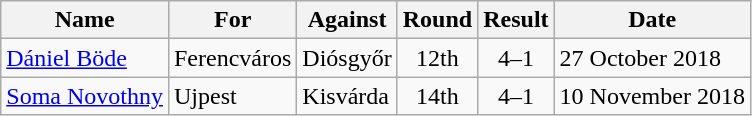<table class="wikitable sortable" style="white-space:nowrap;">
<tr>
<th>Name</th>
<th>For</th>
<th>Against</th>
<th>Round</th>
<th>Result</th>
<th>Date</th>
</tr>
<tr>
<td> <a href='#'>Dániel Böde</a></td>
<td>Ferencváros</td>
<td>Diósgyőr</td>
<td align=center>12th</td>
<td align=center>4–1</td>
<td>27 October 2018</td>
</tr>
<tr>
<td> <a href='#'>Soma Novothny</a></td>
<td>Ujpest</td>
<td>Kisvárda</td>
<td align=center>14th</td>
<td align=center>4–1</td>
<td>10 November 2018</td>
</tr>
</table>
